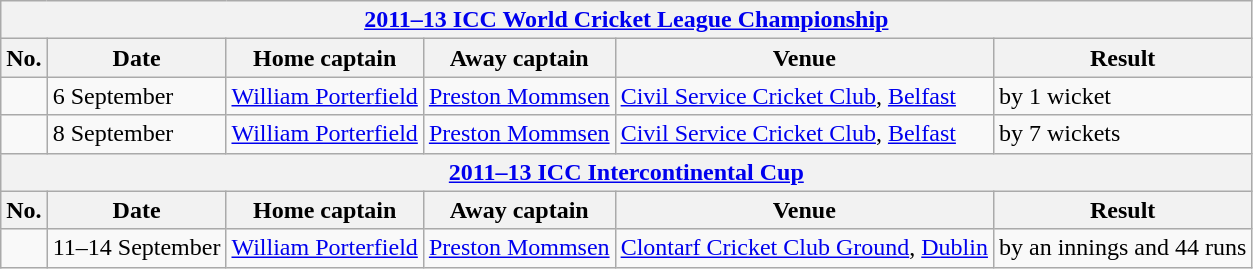<table class="wikitable">
<tr>
<th colspan="6"><a href='#'>2011–13 ICC World Cricket League Championship</a></th>
</tr>
<tr>
<th>No.</th>
<th>Date</th>
<th>Home captain</th>
<th>Away captain</th>
<th>Venue</th>
<th>Result</th>
</tr>
<tr>
<td></td>
<td>6 September</td>
<td><a href='#'>William Porterfield</a></td>
<td><a href='#'>Preston Mommsen</a></td>
<td><a href='#'>Civil Service Cricket Club</a>, <a href='#'>Belfast</a></td>
<td> by 1 wicket</td>
</tr>
<tr>
<td></td>
<td>8 September</td>
<td><a href='#'>William Porterfield</a></td>
<td><a href='#'>Preston Mommsen</a></td>
<td><a href='#'>Civil Service Cricket Club</a>, <a href='#'>Belfast</a></td>
<td> by 7 wickets</td>
</tr>
<tr>
<th colspan="6"><a href='#'>2011–13 ICC Intercontinental Cup</a></th>
</tr>
<tr>
<th>No.</th>
<th>Date</th>
<th>Home captain</th>
<th>Away captain</th>
<th>Venue</th>
<th>Result</th>
</tr>
<tr>
<td></td>
<td>11–14 September</td>
<td><a href='#'>William Porterfield</a></td>
<td><a href='#'>Preston Mommsen</a></td>
<td><a href='#'>Clontarf Cricket Club Ground</a>, <a href='#'>Dublin</a></td>
<td> by an innings and 44 runs</td>
</tr>
</table>
